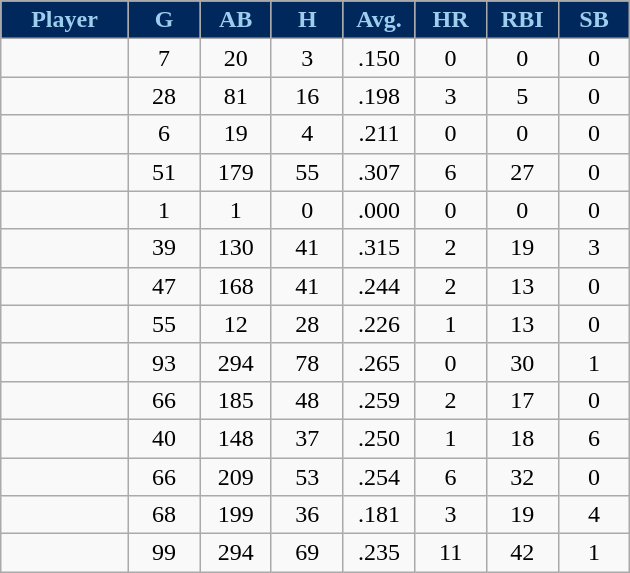<table class="wikitable sortable">
<tr>
<th style="background:#00285D;color:#9ECEEE;" width="16%">Player</th>
<th style="background:#00285D;color:#9ECEEE;" width="9%">G</th>
<th style="background:#00285D;color:#9ECEEE;" width="9%">AB</th>
<th style="background:#00285D;color:#9ECEEE;" width="9%">H</th>
<th style="background:#00285D;color:#9ECEEE;" width="9%">Avg.</th>
<th style="background:#00285D;color:#9ECEEE;" width="9%">HR</th>
<th style="background:#00285D;color:#9ECEEE;" width="9%">RBI</th>
<th style="background:#00285D;color:#9ECEEE;" width="9%">SB</th>
</tr>
<tr align="center">
<td></td>
<td>7</td>
<td>20</td>
<td>3</td>
<td>.150</td>
<td>0</td>
<td>0</td>
<td>0</td>
</tr>
<tr align="center">
<td></td>
<td>28</td>
<td>81</td>
<td>16</td>
<td>.198</td>
<td>3</td>
<td>5</td>
<td>0</td>
</tr>
<tr align="center">
<td></td>
<td>6</td>
<td>19</td>
<td>4</td>
<td>.211</td>
<td>0</td>
<td>0</td>
<td>0</td>
</tr>
<tr align="center">
<td></td>
<td>51</td>
<td>179</td>
<td>55</td>
<td>.307</td>
<td>6</td>
<td>27</td>
<td>0</td>
</tr>
<tr align="center">
<td></td>
<td>1</td>
<td>1</td>
<td>0</td>
<td>.000</td>
<td>0</td>
<td>0</td>
<td>0</td>
</tr>
<tr align="center">
<td></td>
<td>39</td>
<td>130</td>
<td>41</td>
<td>.315</td>
<td>2</td>
<td>19</td>
<td>3</td>
</tr>
<tr align="center">
<td></td>
<td>47</td>
<td>168</td>
<td>41</td>
<td>.244</td>
<td>2</td>
<td>13</td>
<td>0</td>
</tr>
<tr align="center">
<td></td>
<td>55</td>
<td>12</td>
<td>28</td>
<td>.226</td>
<td>1</td>
<td>13</td>
<td>0</td>
</tr>
<tr align="center">
<td></td>
<td>93</td>
<td>294</td>
<td>78</td>
<td>.265</td>
<td>0</td>
<td>30</td>
<td>1</td>
</tr>
<tr align="center">
<td></td>
<td>66</td>
<td>185</td>
<td>48</td>
<td>.259</td>
<td>2</td>
<td>17</td>
<td>0</td>
</tr>
<tr align="center">
<td></td>
<td>40</td>
<td>148</td>
<td>37</td>
<td>.250</td>
<td>1</td>
<td>18</td>
<td>6</td>
</tr>
<tr align="center">
<td></td>
<td>66</td>
<td>209</td>
<td>53</td>
<td>.254</td>
<td>6</td>
<td>32</td>
<td>0</td>
</tr>
<tr align="center">
<td></td>
<td>68</td>
<td>199</td>
<td>36</td>
<td>.181</td>
<td>3</td>
<td>19</td>
<td>4</td>
</tr>
<tr align="center">
<td></td>
<td>99</td>
<td>294</td>
<td>69</td>
<td>.235</td>
<td>11</td>
<td>42</td>
<td>1</td>
</tr>
</table>
